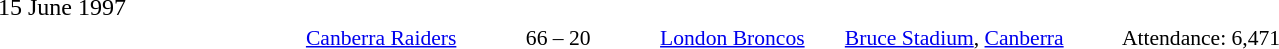<table style="width:70%;" cellspacing="1">
<tr>
<th width=35%></th>
<th width=15%></th>
<th></th>
</tr>
<tr>
<td>15 June 1997</td>
</tr>
<tr style=font-size:90%>
<td align=right><a href='#'>Canberra Raiders</a></td>
<td align=center>66 – 20</td>
<td><a href='#'>London Broncos</a></td>
<td><a href='#'>Bruce Stadium</a>, <a href='#'>Canberra</a></td>
<td>Attendance: 6,471</td>
</tr>
</table>
